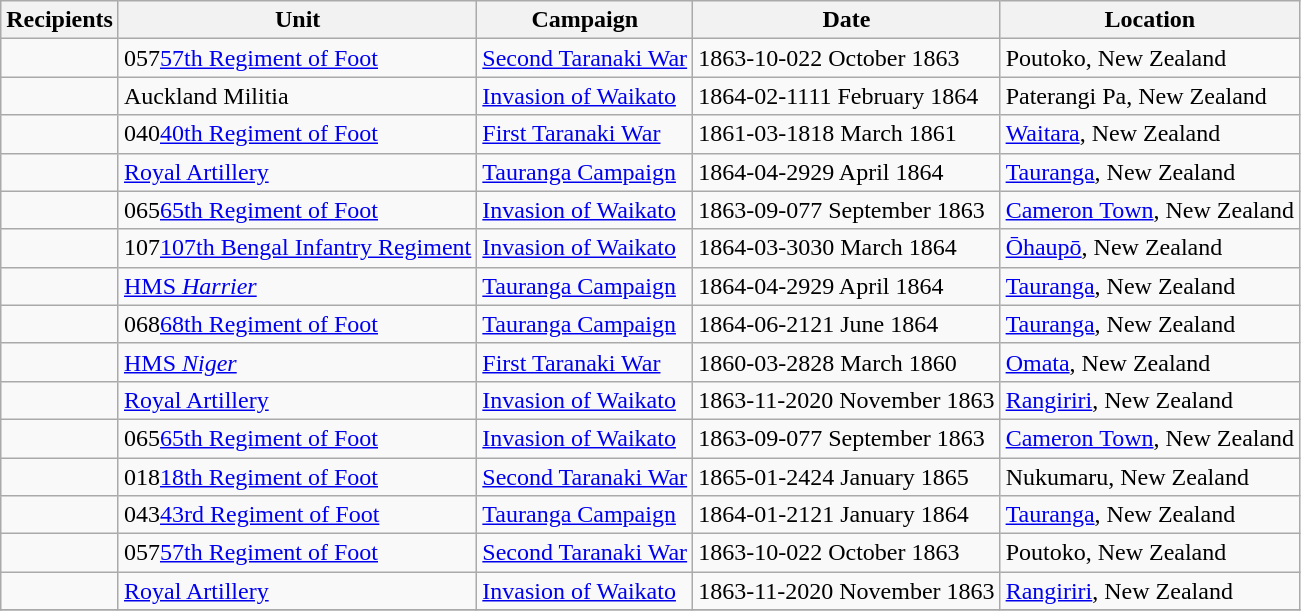<table class="wikitable sortable">
<tr>
<th>Recipients</th>
<th>Unit</th>
<th>Campaign</th>
<th>Date</th>
<th>Location</th>
</tr>
<tr>
<td></td>
<td><span>057</span><a href='#'>57th Regiment of Foot</a></td>
<td><a href='#'>Second Taranaki War</a></td>
<td><span>1863-10-02</span>2 October 1863</td>
<td>Poutoko, New Zealand</td>
</tr>
<tr>
<td></td>
<td>Auckland Militia</td>
<td><a href='#'>Invasion of Waikato</a></td>
<td><span>1864-02-11</span>11 February 1864</td>
<td>Paterangi Pa, New Zealand</td>
</tr>
<tr>
<td></td>
<td><span>040</span><a href='#'>40th Regiment of Foot</a></td>
<td><a href='#'>First Taranaki War</a></td>
<td><span>1861-03-18</span>18 March 1861</td>
<td><a href='#'>Waitara</a>, New Zealand</td>
</tr>
<tr>
<td></td>
<td><a href='#'>Royal Artillery</a></td>
<td><a href='#'>Tauranga Campaign</a></td>
<td><span>1864-04-29</span>29 April 1864</td>
<td><a href='#'>Tauranga</a>, New Zealand</td>
</tr>
<tr>
<td></td>
<td><span>065</span><a href='#'>65th Regiment of Foot</a></td>
<td><a href='#'>Invasion of Waikato</a></td>
<td><span>1863-09-07</span>7 September 1863</td>
<td><a href='#'>Cameron Town</a>, New Zealand</td>
</tr>
<tr>
<td></td>
<td><span>107</span><a href='#'>107th Bengal Infantry Regiment</a></td>
<td><a href='#'>Invasion of Waikato</a></td>
<td><span>1864-03-30</span>30 March 1864</td>
<td><a href='#'>Ōhaupō</a>, New Zealand</td>
</tr>
<tr>
<td></td>
<td><a href='#'>HMS <em>Harrier</em></a></td>
<td><a href='#'>Tauranga Campaign</a></td>
<td><span>1864-04-29</span>29 April 1864</td>
<td><a href='#'>Tauranga</a>, New Zealand</td>
</tr>
<tr>
<td></td>
<td><span>068</span><a href='#'>68th Regiment of Foot</a></td>
<td><a href='#'>Tauranga Campaign</a></td>
<td><span>1864-06-21</span>21 June 1864</td>
<td><a href='#'>Tauranga</a>, New Zealand</td>
</tr>
<tr>
<td></td>
<td><a href='#'>HMS <em>Niger</em></a></td>
<td><a href='#'>First Taranaki War</a></td>
<td><span>1860-03-28</span>28 March 1860</td>
<td><a href='#'>Omata</a>, New Zealand</td>
</tr>
<tr>
<td></td>
<td><a href='#'>Royal Artillery</a></td>
<td><a href='#'>Invasion of Waikato</a></td>
<td><span>1863-11-20</span>20 November 1863</td>
<td><a href='#'>Rangiriri</a>, New Zealand</td>
</tr>
<tr>
<td></td>
<td><span>065</span><a href='#'>65th Regiment of Foot</a></td>
<td><a href='#'>Invasion of Waikato</a></td>
<td><span>1863-09-07</span>7 September 1863</td>
<td><a href='#'>Cameron Town</a>, New Zealand</td>
</tr>
<tr>
<td></td>
<td><span>018</span><a href='#'>18th Regiment of Foot</a></td>
<td><a href='#'>Second Taranaki War</a></td>
<td><span>1865-01-24</span>24 January 1865</td>
<td>Nukumaru, New Zealand</td>
</tr>
<tr>
<td></td>
<td><span>043</span><a href='#'>43rd Regiment of Foot</a></td>
<td><a href='#'>Tauranga Campaign</a></td>
<td><span>1864-01-21</span>21 January 1864</td>
<td><a href='#'>Tauranga</a>, New Zealand</td>
</tr>
<tr>
<td></td>
<td><span>057</span><a href='#'>57th Regiment of Foot</a></td>
<td><a href='#'>Second Taranaki War</a></td>
<td><span>1863-10-02</span>2 October 1863</td>
<td>Poutoko, New Zealand</td>
</tr>
<tr>
<td></td>
<td><a href='#'>Royal Artillery</a></td>
<td><a href='#'>Invasion of Waikato</a></td>
<td><span>1863-11-20</span>20 November 1863</td>
<td><a href='#'>Rangiriri</a>, New Zealand</td>
</tr>
<tr>
</tr>
</table>
